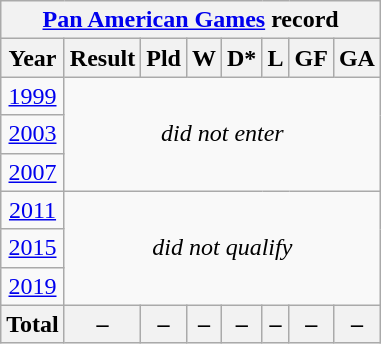<table class="wikitable" style="text-align: center;">
<tr>
<th colspan=8><a href='#'>Pan American Games</a> record</th>
</tr>
<tr>
<th>Year</th>
<th>Result</th>
<th>Pld</th>
<th>W</th>
<th>D*</th>
<th>L</th>
<th>GF</th>
<th>GA</th>
</tr>
<tr>
<td> <a href='#'>1999</a></td>
<td colspan=7 rowspan=3><em>did not enter</em></td>
</tr>
<tr>
<td> <a href='#'>2003</a></td>
</tr>
<tr>
<td> <a href='#'>2007</a></td>
</tr>
<tr>
<td> <a href='#'>2011</a></td>
<td colspan=7 rowspan=3><em>did not qualify</em></td>
</tr>
<tr>
<td> <a href='#'>2015</a></td>
</tr>
<tr>
<td> <a href='#'>2019</a></td>
</tr>
<tr>
<th>Total</th>
<th>–</th>
<th>–</th>
<th>–</th>
<th>–</th>
<th>–</th>
<th>–</th>
<th>–</th>
</tr>
</table>
